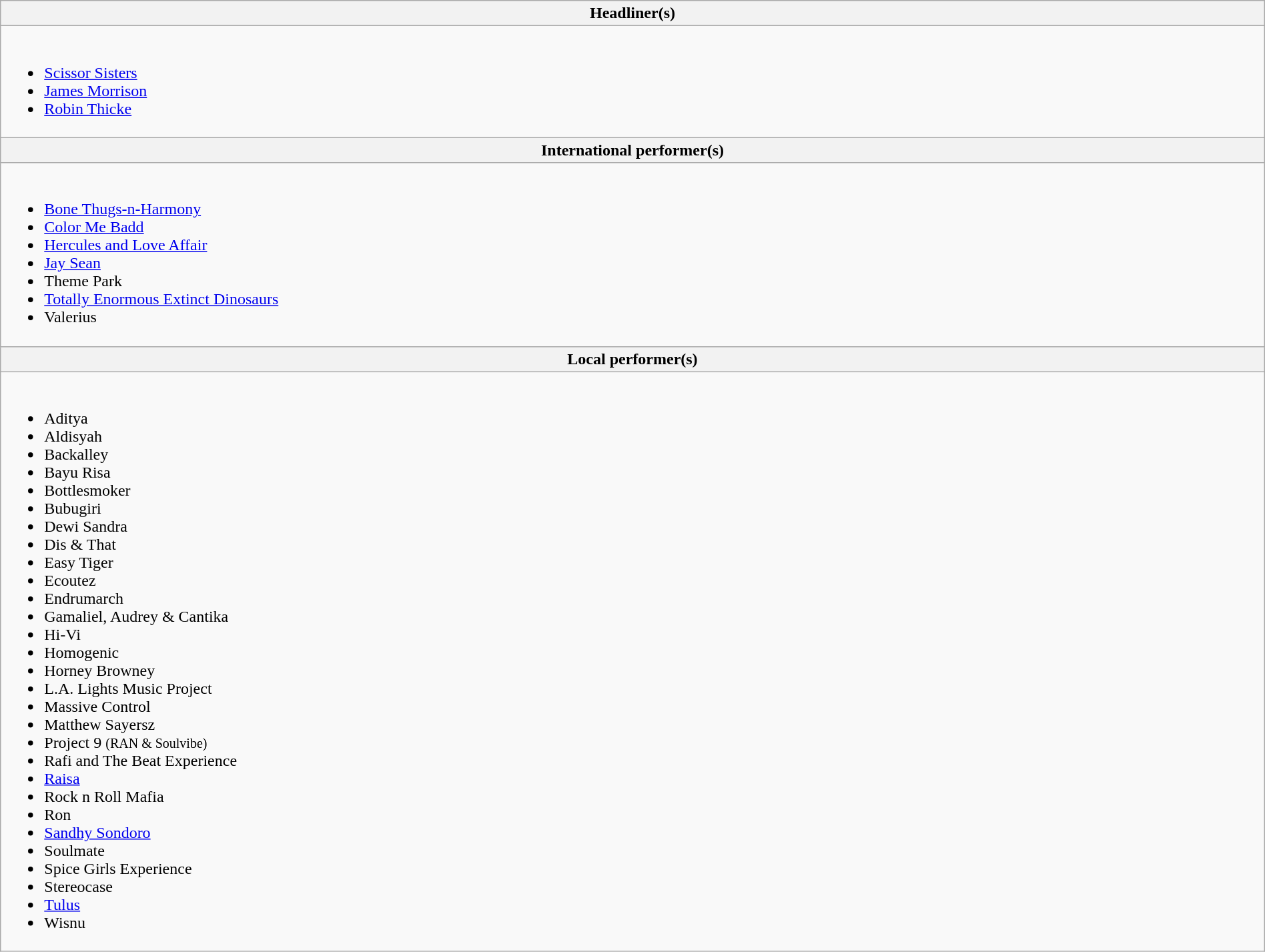<table class="wikitable" style="width:100%;">
<tr>
<th>Headliner(s)</th>
</tr>
<tr>
<td style="vertical-align:top"><br><ul><li><a href='#'>Scissor Sisters</a></li><li><a href='#'>James Morrison</a></li><li><a href='#'>Robin Thicke</a></li></ul></td>
</tr>
<tr>
<th>International performer(s)</th>
</tr>
<tr>
<td style="vertical-align:top"><br><ul><li><a href='#'>Bone Thugs-n-Harmony</a></li><li><a href='#'>Color Me Badd</a></li><li><a href='#'>Hercules and Love Affair</a></li><li><a href='#'>Jay Sean</a></li><li>Theme Park</li><li><a href='#'>Totally Enormous Extinct Dinosaurs</a></li><li>Valerius</li></ul></td>
</tr>
<tr>
<th>Local performer(s)</th>
</tr>
<tr>
<td style="vertical-align:top"><br><ul><li>Aditya</li><li>Aldisyah</li><li>Backalley</li><li>Bayu Risa</li><li>Bottlesmoker</li><li>Bubugiri</li><li>Dewi Sandra</li><li>Dis & That</li><li>Easy Tiger</li><li>Ecoutez</li><li>Endrumarch</li><li>Gamaliel, Audrey & Cantika</li><li>Hi-Vi</li><li>Homogenic</li><li>Horney Browney</li><li>L.A. Lights Music Project</li><li>Massive Control</li><li>Matthew Sayersz</li><li>Project 9 <small>(RAN & Soulvibe)</small></li><li>Rafi and The Beat Experience</li><li><a href='#'>Raisa</a></li><li>Rock n Roll Mafia</li><li>Ron</li><li><a href='#'>Sandhy Sondoro</a></li><li>Soulmate</li><li>Spice Girls Experience</li><li>Stereocase</li><li><a href='#'>Tulus</a></li><li>Wisnu</li></ul></td>
</tr>
</table>
